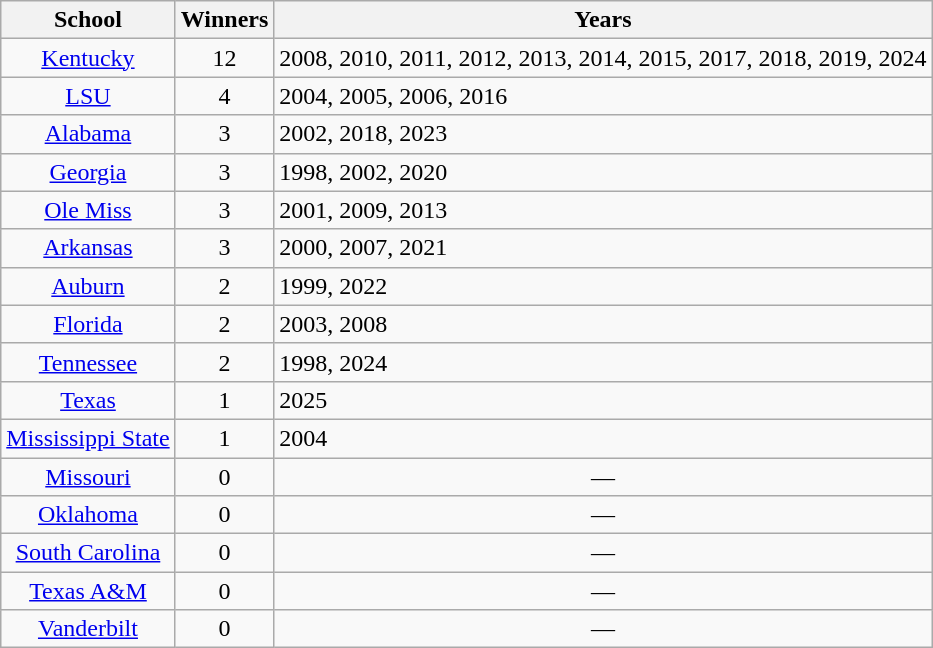<table class=wikitable>
<tr>
<th>School</th>
<th>Winners</th>
<th>Years</th>
</tr>
<tr>
<td align=center><a href='#'>Kentucky</a></td>
<td align=center>12</td>
<td>2008, 2010, 2011, 2012, 2013, 2014, 2015, 2017, 2018, 2019, 2024</td>
</tr>
<tr>
<td align=center><a href='#'>LSU</a></td>
<td align=center>4</td>
<td>2004, 2005, 2006, 2016</td>
</tr>
<tr>
<td align=center><a href='#'>Alabama</a></td>
<td align=center>3</td>
<td>2002, 2018, 2023</td>
</tr>
<tr>
<td align=center><a href='#'>Georgia</a></td>
<td align=center>3</td>
<td>1998, 2002, 2020</td>
</tr>
<tr>
<td align=center><a href='#'>Ole Miss</a></td>
<td align=center>3</td>
<td>2001, 2009, 2013</td>
</tr>
<tr>
<td align=center><a href='#'>Arkansas</a></td>
<td align=center>3</td>
<td>2000, 2007, 2021</td>
</tr>
<tr>
<td align=center><a href='#'>Auburn</a></td>
<td align=center>2</td>
<td>1999, 2022</td>
</tr>
<tr>
<td align=center><a href='#'>Florida</a></td>
<td align=center>2</td>
<td>2003, 2008</td>
</tr>
<tr>
<td align=center><a href='#'>Tennessee</a></td>
<td align=center>2</td>
<td>1998, 2024</td>
</tr>
<tr>
<td align=center><a href='#'>Texas</a></td>
<td align=center>1</td>
<td>2025</td>
</tr>
<tr>
<td align=center><a href='#'>Mississippi State</a></td>
<td align=center>1</td>
<td>2004</td>
</tr>
<tr>
<td align=center><a href='#'>Missouri</a></td>
<td align=center>0</td>
<td align=center>—</td>
</tr>
<tr>
<td align=center><a href='#'>Oklahoma</a></td>
<td align=center>0</td>
<td align=center>—</td>
</tr>
<tr>
<td align=center><a href='#'>South Carolina</a></td>
<td align=center>0</td>
<td align=center>—</td>
</tr>
<tr>
<td align=center><a href='#'>Texas A&M</a></td>
<td align=center>0</td>
<td align=center>—</td>
</tr>
<tr>
<td align=center><a href='#'>Vanderbilt</a></td>
<td align=center>0</td>
<td align=center>—</td>
</tr>
</table>
